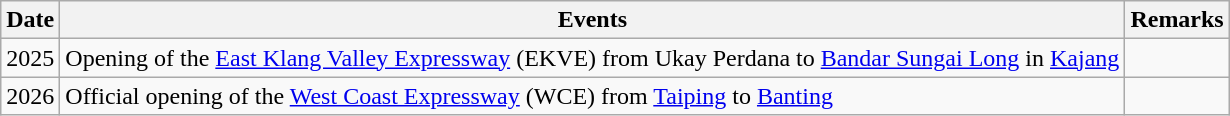<table class="wikitable">
<tr>
<th>Date</th>
<th>Events</th>
<th>Remarks</th>
</tr>
<tr>
<td>2025</td>
<td>Opening of the <a href='#'>East Klang Valley Expressway</a> (EKVE) from Ukay Perdana to <a href='#'>Bandar Sungai Long</a> in <a href='#'>Kajang</a></td>
<td></td>
</tr>
<tr>
<td>2026</td>
<td>Official opening of the <a href='#'>West Coast Expressway</a> (WCE) from <a href='#'>Taiping</a> to <a href='#'>Banting</a></td>
<td></td>
</tr>
</table>
